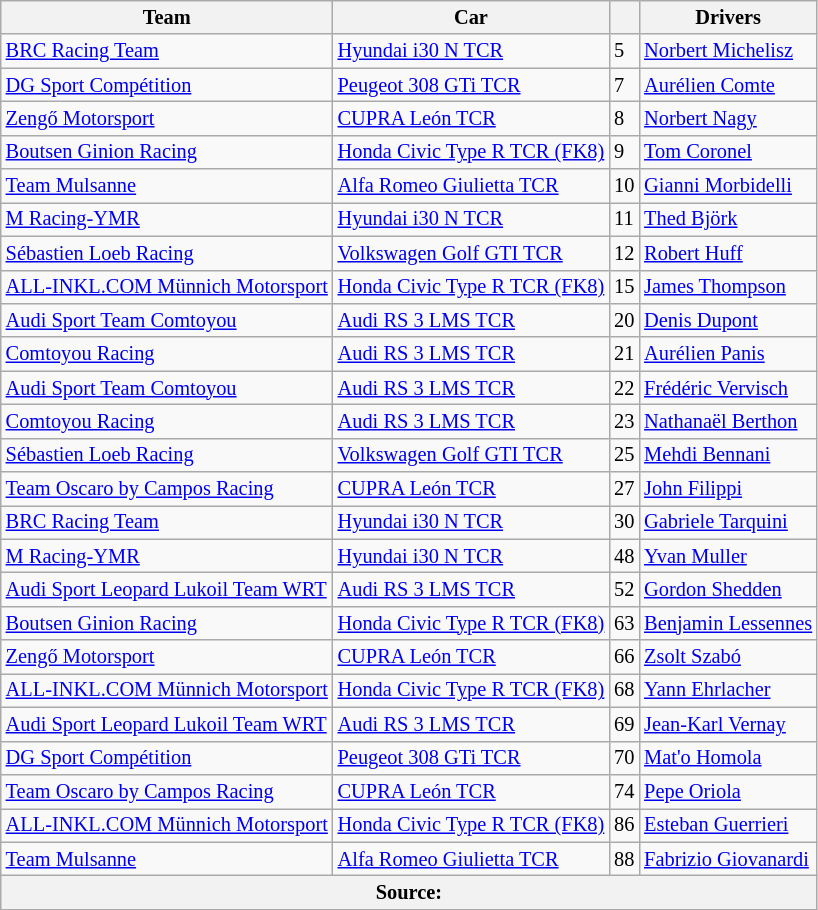<table class="wikitable" style="font-size: 85%;">
<tr>
<th>Team</th>
<th>Car</th>
<th></th>
<th>Drivers</th>
</tr>
<tr>
<td> <a href='#'>BRC Racing Team</a></td>
<td><a href='#'>Hyundai i30 N TCR</a></td>
<td>5</td>
<td> <a href='#'>Norbert Michelisz</a></td>
</tr>
<tr>
<td> <a href='#'>DG Sport Compétition</a></td>
<td><a href='#'>Peugeot 308 GTi TCR</a></td>
<td>7</td>
<td> <a href='#'>Aurélien Comte</a></td>
</tr>
<tr>
<td> <a href='#'>Zengő Motorsport</a></td>
<td><a href='#'>CUPRA León TCR</a></td>
<td>8</td>
<td> <a href='#'>Norbert Nagy</a></td>
</tr>
<tr>
<td> <a href='#'>Boutsen Ginion Racing</a></td>
<td><a href='#'>Honda Civic Type R TCR (FK8)</a></td>
<td>9</td>
<td> <a href='#'>Tom Coronel</a></td>
</tr>
<tr>
<td> <a href='#'>Team Mulsanne</a></td>
<td><a href='#'>Alfa Romeo Giulietta TCR</a></td>
<td>10</td>
<td> <a href='#'>Gianni Morbidelli</a></td>
</tr>
<tr>
<td> <a href='#'>M Racing-YMR</a></td>
<td><a href='#'>Hyundai i30 N TCR</a></td>
<td>11</td>
<td> <a href='#'>Thed Björk</a></td>
</tr>
<tr>
<td> <a href='#'>Sébastien Loeb Racing</a></td>
<td><a href='#'>Volkswagen Golf GTI TCR</a></td>
<td>12</td>
<td> <a href='#'>Robert Huff</a></td>
</tr>
<tr>
<td> <a href='#'>ALL-INKL.COM Münnich Motorsport</a></td>
<td><a href='#'>Honda Civic Type R TCR (FK8)</a></td>
<td>15</td>
<td> <a href='#'>James Thompson</a></td>
</tr>
<tr>
<td> <a href='#'>Audi Sport Team Comtoyou</a></td>
<td><a href='#'>Audi RS 3 LMS TCR</a></td>
<td>20</td>
<td> <a href='#'>Denis Dupont</a></td>
</tr>
<tr>
<td> <a href='#'>Comtoyou Racing</a></td>
<td><a href='#'>Audi RS 3 LMS TCR</a></td>
<td>21</td>
<td> <a href='#'>Aurélien Panis</a></td>
</tr>
<tr>
<td> <a href='#'>Audi Sport Team Comtoyou</a></td>
<td><a href='#'>Audi RS 3 LMS TCR</a></td>
<td>22</td>
<td> <a href='#'>Frédéric Vervisch</a></td>
</tr>
<tr>
<td> <a href='#'>Comtoyou Racing</a></td>
<td><a href='#'>Audi RS 3 LMS TCR</a></td>
<td>23</td>
<td> <a href='#'>Nathanaël Berthon</a></td>
</tr>
<tr>
<td> <a href='#'>Sébastien Loeb Racing</a></td>
<td><a href='#'>Volkswagen Golf GTI TCR</a></td>
<td>25</td>
<td> <a href='#'>Mehdi Bennani</a></td>
</tr>
<tr>
<td> <a href='#'>Team Oscaro by Campos Racing</a></td>
<td><a href='#'>CUPRA León TCR</a></td>
<td>27</td>
<td> <a href='#'>John Filippi</a></td>
</tr>
<tr>
<td> <a href='#'>BRC Racing Team</a></td>
<td><a href='#'>Hyundai i30 N TCR</a></td>
<td>30</td>
<td> <a href='#'>Gabriele Tarquini</a></td>
</tr>
<tr>
<td> <a href='#'>M Racing-YMR</a></td>
<td><a href='#'>Hyundai i30 N TCR</a></td>
<td>48</td>
<td> <a href='#'>Yvan Muller</a></td>
</tr>
<tr>
<td> <a href='#'>Audi Sport Leopard Lukoil Team WRT</a></td>
<td><a href='#'>Audi RS 3 LMS TCR</a></td>
<td>52</td>
<td> <a href='#'>Gordon Shedden</a></td>
</tr>
<tr>
<td> <a href='#'>Boutsen Ginion Racing</a></td>
<td><a href='#'>Honda Civic Type R TCR (FK8)</a></td>
<td>63</td>
<td> <a href='#'>Benjamin Lessennes</a></td>
</tr>
<tr>
<td> <a href='#'>Zengő Motorsport</a></td>
<td><a href='#'>CUPRA León TCR</a></td>
<td>66</td>
<td> <a href='#'>Zsolt Szabó</a></td>
</tr>
<tr>
<td> <a href='#'>ALL-INKL.COM Münnich Motorsport</a></td>
<td><a href='#'>Honda Civic Type R TCR (FK8)</a></td>
<td>68</td>
<td> <a href='#'>Yann Ehrlacher</a></td>
</tr>
<tr>
<td> <a href='#'>Audi Sport Leopard Lukoil Team WRT</a></td>
<td><a href='#'>Audi RS 3 LMS TCR</a></td>
<td>69</td>
<td> <a href='#'>Jean-Karl Vernay</a></td>
</tr>
<tr>
<td> <a href='#'>DG Sport Compétition</a></td>
<td><a href='#'>Peugeot 308 GTi TCR</a></td>
<td>70</td>
<td> <a href='#'>Mat'o Homola</a></td>
</tr>
<tr>
<td> <a href='#'>Team Oscaro by Campos Racing</a></td>
<td><a href='#'>CUPRA León TCR</a></td>
<td>74</td>
<td> <a href='#'>Pepe Oriola</a></td>
</tr>
<tr>
<td> <a href='#'>ALL-INKL.COM Münnich Motorsport</a></td>
<td><a href='#'>Honda Civic Type R TCR (FK8)</a></td>
<td>86</td>
<td> <a href='#'>Esteban Guerrieri</a></td>
</tr>
<tr>
<td> <a href='#'>Team Mulsanne</a></td>
<td><a href='#'>Alfa Romeo Giulietta TCR</a></td>
<td>88</td>
<td> <a href='#'>Fabrizio Giovanardi</a></td>
</tr>
<tr>
<th colspan=4>Source:</th>
</tr>
</table>
